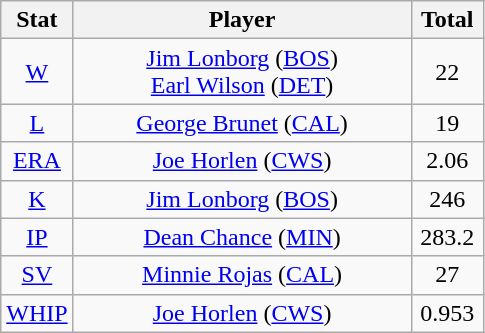<table class="wikitable" style="text-align:center;">
<tr>
<th style="width:15%;">Stat</th>
<th>Player</th>
<th style="width:15%;">Total</th>
</tr>
<tr>
<td><a href='#'>W</a></td>
<td><a href='#'>Jim Lonborg</a> (<a href='#'>BOS</a>)<br><a href='#'>Earl Wilson</a> (<a href='#'>DET</a>)</td>
<td>22</td>
</tr>
<tr>
<td><a href='#'>L</a></td>
<td><a href='#'>George Brunet</a> (<a href='#'>CAL</a>)</td>
<td>19</td>
</tr>
<tr>
<td><a href='#'>ERA</a></td>
<td><a href='#'>Joe Horlen</a> (<a href='#'>CWS</a>)</td>
<td>2.06</td>
</tr>
<tr>
<td><a href='#'>K</a></td>
<td><a href='#'>Jim Lonborg</a> (<a href='#'>BOS</a>)</td>
<td>246</td>
</tr>
<tr>
<td><a href='#'>IP</a></td>
<td><a href='#'>Dean Chance</a> (<a href='#'>MIN</a>)</td>
<td>283.2</td>
</tr>
<tr>
<td><a href='#'>SV</a></td>
<td><a href='#'>Minnie Rojas</a> (<a href='#'>CAL</a>)</td>
<td>27</td>
</tr>
<tr>
<td><a href='#'>WHIP</a></td>
<td><a href='#'>Joe Horlen</a> (<a href='#'>CWS</a>)</td>
<td>0.953</td>
</tr>
</table>
